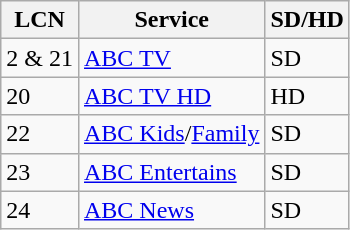<table class="wikitable" border="1">
<tr>
<th>LCN</th>
<th>Service</th>
<th>SD/HD</th>
</tr>
<tr>
<td>2 & 21</td>
<td><a href='#'>ABC TV</a></td>
<td>SD</td>
</tr>
<tr>
<td>20</td>
<td><a href='#'>ABC TV HD</a></td>
<td>HD</td>
</tr>
<tr>
<td>22</td>
<td><a href='#'>ABC Kids</a>/<a href='#'>Family</a></td>
<td>SD</td>
</tr>
<tr>
<td>23</td>
<td><a href='#'>ABC Entertains</a></td>
<td>SD</td>
</tr>
<tr>
<td>24</td>
<td><a href='#'>ABC News</a></td>
<td>SD</td>
</tr>
</table>
